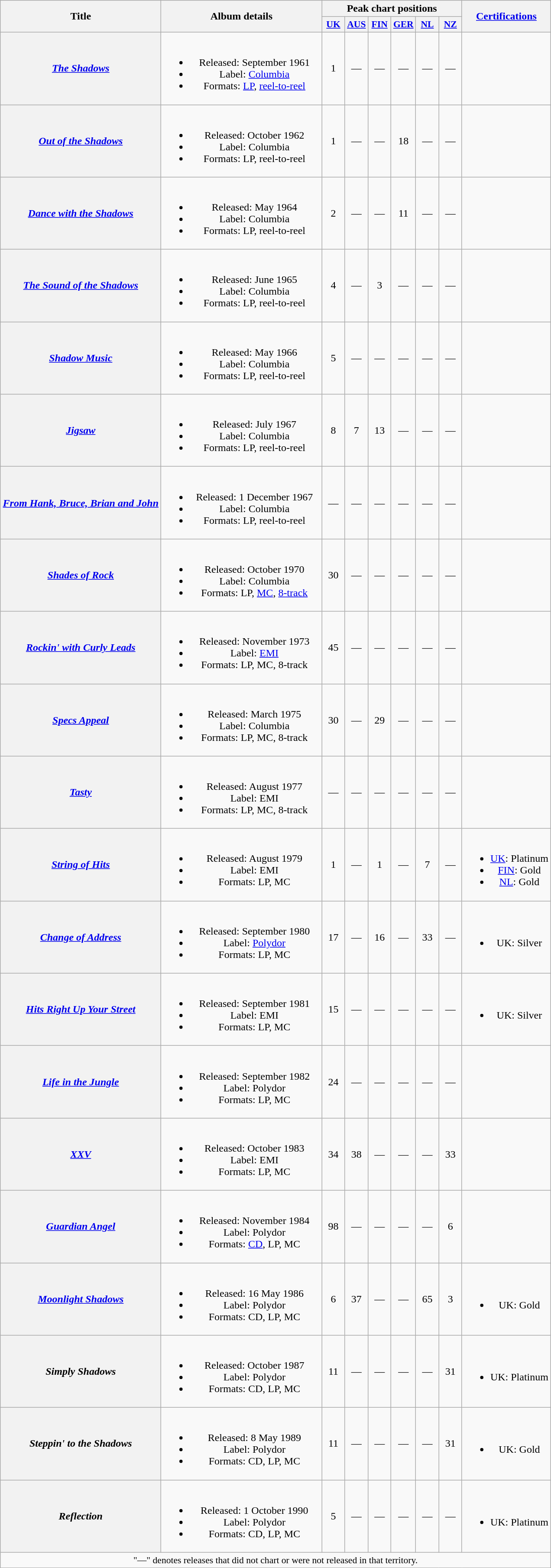<table class="wikitable plainrowheaders" style="text-align:center;">
<tr>
<th rowspan="2" scope="col" style="width:15em;">Title</th>
<th rowspan="2" scope="col" style="width:15em;">Album details</th>
<th colspan="6">Peak chart positions</th>
<th rowspan="2"><a href='#'>Certifications</a></th>
</tr>
<tr>
<th scope="col" style="width:2em;font-size:90%;"><a href='#'>UK</a><br></th>
<th scope="col" style="width:2em;font-size:90%;"><a href='#'>AUS</a><br></th>
<th scope="col" style="width:2em;font-size:90%;"><a href='#'>FIN</a><br></th>
<th scope="col" style="width:2em;font-size:90%;"><a href='#'>GER</a><br></th>
<th scope="col" style="width:2em;font-size:90%;"><a href='#'>NL</a><br></th>
<th scope="col" style="width:2em;font-size:90%;"><a href='#'>NZ</a><br></th>
</tr>
<tr>
<th scope="row"><em><a href='#'>The Shadows</a></em></th>
<td><br><ul><li>Released: September 1961</li><li>Label: <a href='#'>Columbia</a></li><li>Formats: <a href='#'>LP</a>, <a href='#'>reel-to-reel</a></li></ul></td>
<td>1</td>
<td>—</td>
<td>—</td>
<td>—</td>
<td>—</td>
<td>—</td>
<td></td>
</tr>
<tr>
<th scope="row"><em><a href='#'>Out of the Shadows</a></em></th>
<td><br><ul><li>Released: October 1962</li><li>Label: Columbia</li><li>Formats: LP, reel-to-reel</li></ul></td>
<td>1</td>
<td>—</td>
<td>—</td>
<td>18</td>
<td>—</td>
<td>—</td>
<td></td>
</tr>
<tr>
<th scope="row"><em><a href='#'>Dance with the Shadows</a></em></th>
<td><br><ul><li>Released: May 1964</li><li>Label: Columbia</li><li>Formats: LP, reel-to-reel</li></ul></td>
<td>2</td>
<td>—</td>
<td>—</td>
<td>11</td>
<td>—</td>
<td>—</td>
<td></td>
</tr>
<tr>
<th scope="row"><em><a href='#'>The Sound of the Shadows</a></em></th>
<td><br><ul><li>Released: June 1965</li><li>Label: Columbia</li><li>Formats: LP, reel-to-reel</li></ul></td>
<td>4</td>
<td>—</td>
<td>3</td>
<td>—</td>
<td>—</td>
<td>—</td>
<td></td>
</tr>
<tr>
<th scope="row"><em><a href='#'>Shadow Music</a></em></th>
<td><br><ul><li>Released: May 1966</li><li>Label: Columbia</li><li>Formats: LP, reel-to-reel</li></ul></td>
<td>5</td>
<td>—</td>
<td>—</td>
<td>—</td>
<td>—</td>
<td>—</td>
<td></td>
</tr>
<tr>
<th scope="row"><em><a href='#'>Jigsaw</a></em></th>
<td><br><ul><li>Released: July 1967</li><li>Label: Columbia</li><li>Formats: LP, reel-to-reel</li></ul></td>
<td>8</td>
<td>7</td>
<td>13</td>
<td>—</td>
<td>—</td>
<td>—</td>
<td></td>
</tr>
<tr>
<th scope="row"><em><a href='#'>From Hank, Bruce, Brian and John</a></em></th>
<td><br><ul><li>Released: 1 December 1967</li><li>Label: Columbia</li><li>Formats: LP, reel-to-reel</li></ul></td>
<td>—</td>
<td>—</td>
<td>—</td>
<td>—</td>
<td>—</td>
<td>—</td>
<td></td>
</tr>
<tr>
<th scope="row"><em><a href='#'>Shades of Rock</a></em></th>
<td><br><ul><li>Released: October 1970</li><li>Label: Columbia</li><li>Formats: LP, <a href='#'>MC</a>, <a href='#'>8-track</a></li></ul></td>
<td>30</td>
<td>—</td>
<td>—</td>
<td>—</td>
<td>—</td>
<td>—</td>
<td></td>
</tr>
<tr>
<th scope="row"><em><a href='#'>Rockin' with Curly Leads</a></em></th>
<td><br><ul><li>Released: November 1973</li><li>Label: <a href='#'>EMI</a></li><li>Formats: LP, MC, 8-track</li></ul></td>
<td>45</td>
<td>—</td>
<td>—</td>
<td>—</td>
<td>—</td>
<td>—</td>
<td></td>
</tr>
<tr>
<th scope="row"><em><a href='#'>Specs Appeal</a></em></th>
<td><br><ul><li>Released: March 1975</li><li>Label: Columbia</li><li>Formats: LP, MC, 8-track</li></ul></td>
<td>30</td>
<td>—</td>
<td>29</td>
<td>—</td>
<td>—</td>
<td>—</td>
<td></td>
</tr>
<tr>
<th scope="row"><em><a href='#'>Tasty</a></em></th>
<td><br><ul><li>Released: August 1977</li><li>Label: EMI</li><li>Formats: LP, MC, 8-track</li></ul></td>
<td>—</td>
<td>—</td>
<td>—</td>
<td>—</td>
<td>—</td>
<td>—</td>
<td></td>
</tr>
<tr>
<th scope="row"><em><a href='#'>String of Hits</a></em></th>
<td><br><ul><li>Released: August 1979</li><li>Label: EMI</li><li>Formats: LP, MC</li></ul></td>
<td>1</td>
<td>—</td>
<td>1</td>
<td>—</td>
<td>7</td>
<td>—</td>
<td><br><ul><li><a href='#'>UK</a>: Platinum</li><li><a href='#'>FIN</a>: Gold</li><li><a href='#'>NL</a>: Gold</li></ul></td>
</tr>
<tr>
<th scope="row"><em><a href='#'>Change of Address</a></em></th>
<td><br><ul><li>Released: September 1980</li><li>Label: <a href='#'>Polydor</a></li><li>Formats: LP, MC</li></ul></td>
<td>17</td>
<td>—</td>
<td>16</td>
<td>—</td>
<td>33</td>
<td>—</td>
<td><br><ul><li>UK: Silver</li></ul></td>
</tr>
<tr>
<th scope="row"><em><a href='#'>Hits Right Up Your Street</a></em></th>
<td><br><ul><li>Released: September 1981</li><li>Label: EMI</li><li>Formats: LP, MC</li></ul></td>
<td>15</td>
<td>—</td>
<td>—</td>
<td>—</td>
<td>—</td>
<td>—</td>
<td><br><ul><li>UK: Silver</li></ul></td>
</tr>
<tr>
<th scope="row"><em><a href='#'>Life in the Jungle</a></em></th>
<td><br><ul><li>Released: September 1982</li><li>Label: Polydor</li><li>Formats: LP, MC</li></ul></td>
<td>24</td>
<td>—</td>
<td>—</td>
<td>—</td>
<td>—</td>
<td>—</td>
<td></td>
</tr>
<tr>
<th scope="row"><em><a href='#'>XXV</a></em></th>
<td><br><ul><li>Released: October 1983</li><li>Label: EMI</li><li>Formats: LP, MC</li></ul></td>
<td>34</td>
<td>38</td>
<td>—</td>
<td>—</td>
<td>—</td>
<td>33</td>
<td></td>
</tr>
<tr>
<th scope="row"><em><a href='#'>Guardian Angel</a></em></th>
<td><br><ul><li>Released: November 1984</li><li>Label: Polydor</li><li>Formats: <a href='#'>CD</a>, LP, MC</li></ul></td>
<td>98</td>
<td>—</td>
<td>—</td>
<td>—</td>
<td>—</td>
<td>6</td>
<td></td>
</tr>
<tr>
<th scope="row"><em><a href='#'>Moonlight Shadows</a></em></th>
<td><br><ul><li>Released: 16 May 1986</li><li>Label: Polydor</li><li>Formats: CD, LP, MC</li></ul></td>
<td>6</td>
<td>37</td>
<td>—</td>
<td>—</td>
<td>65</td>
<td>3</td>
<td><br><ul><li>UK: Gold</li></ul></td>
</tr>
<tr>
<th scope="row"><em>Simply Shadows</em></th>
<td><br><ul><li>Released: October 1987</li><li>Label: Polydor</li><li>Formats: CD, LP, MC</li></ul></td>
<td>11</td>
<td>—</td>
<td>—</td>
<td>—</td>
<td>—</td>
<td>31</td>
<td><br><ul><li>UK: Platinum</li></ul></td>
</tr>
<tr>
<th scope="row"><em>Steppin' to the Shadows</em></th>
<td><br><ul><li>Released: 8 May 1989</li><li>Label: Polydor</li><li>Formats: CD, LP, MC</li></ul></td>
<td>11</td>
<td>—</td>
<td>—</td>
<td>—</td>
<td>—</td>
<td>31</td>
<td><br><ul><li>UK: Gold</li></ul></td>
</tr>
<tr>
<th scope="row"><em>Reflection</em></th>
<td><br><ul><li>Released: 1 October 1990</li><li>Label: Polydor</li><li>Formats: CD, LP, MC</li></ul></td>
<td>5</td>
<td>—</td>
<td>—</td>
<td>—</td>
<td>—</td>
<td>—</td>
<td><br><ul><li>UK: Platinum</li></ul></td>
</tr>
<tr>
<td colspan="9" style="font-size:90%">"—" denotes releases that did not chart or were not released in that territory.</td>
</tr>
</table>
